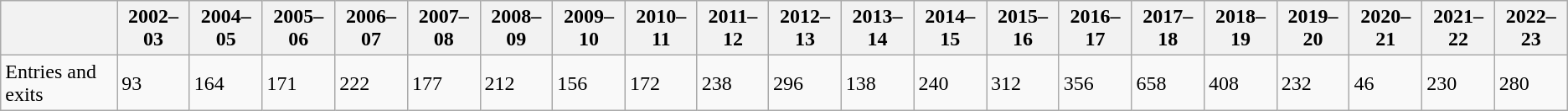<table class="wikitable">
<tr>
<th></th>
<th>2002–03</th>
<th>2004–05</th>
<th>2005–06</th>
<th>2006–07</th>
<th>2007–08</th>
<th>2008–09</th>
<th>2009–10</th>
<th>2010–11</th>
<th>2011–12</th>
<th>2012–13</th>
<th>2013–14</th>
<th>2014–15</th>
<th>2015–16</th>
<th>2016–17</th>
<th>2017–18</th>
<th>2018–19</th>
<th>2019–20</th>
<th>2020–21</th>
<th>2021–22</th>
<th>2022–23</th>
</tr>
<tr>
<td>Entries and exits</td>
<td>93</td>
<td>164</td>
<td>171</td>
<td>222</td>
<td>177</td>
<td>212</td>
<td>156</td>
<td>172</td>
<td>238</td>
<td>296</td>
<td>138</td>
<td>240</td>
<td>312</td>
<td>356</td>
<td>658</td>
<td>408</td>
<td>232</td>
<td>46</td>
<td>230</td>
<td>280</td>
</tr>
</table>
